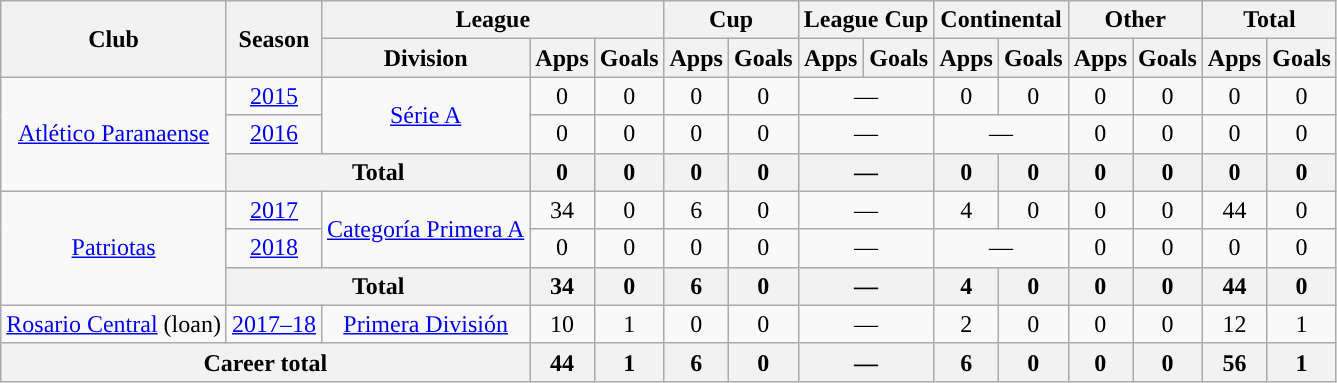<table class="wikitable" style="text-align:center">
<tr>
<th rowspan="2">Club</th>
<th rowspan="2">Season</th>
<th colspan="3">League</th>
<th colspan="2">Cup</th>
<th colspan="2">League Cup</th>
<th colspan="2">Continental</th>
<th colspan="2">Other</th>
<th colspan="2">Total</th>
</tr>
<tr>
<th>Division</th>
<th>Apps</th>
<th>Goals</th>
<th>Apps</th>
<th>Goals</th>
<th>Apps</th>
<th>Goals</th>
<th>Apps</th>
<th>Goals</th>
<th>Apps</th>
<th>Goals</th>
<th>Apps</th>
<th>Goals</th>
</tr>
<tr>
<td rowspan="3"><a href='#'>Atlético Paranaense</a></td>
<td><a href='#'>2015</a></td>
<td rowspan="2"><a href='#'>Série A</a></td>
<td>0</td>
<td>0</td>
<td>0</td>
<td>0</td>
<td colspan="2">—</td>
<td>0</td>
<td>0</td>
<td>0</td>
<td>0</td>
<td>0</td>
<td>0</td>
</tr>
<tr>
<td><a href='#'>2016</a></td>
<td>0</td>
<td>0</td>
<td>0</td>
<td>0</td>
<td colspan="2">—</td>
<td colspan="2">—</td>
<td>0</td>
<td>0</td>
<td>0</td>
<td>0</td>
</tr>
<tr>
<th colspan="2">Total</th>
<th>0</th>
<th>0</th>
<th>0</th>
<th>0</th>
<th colspan="2">—</th>
<th>0</th>
<th>0</th>
<th>0</th>
<th>0</th>
<th>0</th>
<th>0</th>
</tr>
<tr>
<td rowspan="3"><a href='#'>Patriotas</a></td>
<td><a href='#'>2017</a></td>
<td rowspan="2"><a href='#'>Categoría Primera A</a></td>
<td>34</td>
<td>0</td>
<td>6</td>
<td>0</td>
<td colspan="2">—</td>
<td>4</td>
<td>0</td>
<td>0</td>
<td>0</td>
<td>44</td>
<td>0</td>
</tr>
<tr>
<td><a href='#'>2018</a></td>
<td>0</td>
<td>0</td>
<td>0</td>
<td>0</td>
<td colspan="2">—</td>
<td colspan="2">—</td>
<td>0</td>
<td>0</td>
<td>0</td>
<td>0</td>
</tr>
<tr>
<th colspan="2">Total</th>
<th>34</th>
<th>0</th>
<th>6</th>
<th>0</th>
<th colspan="2">—</th>
<th>4</th>
<th>0</th>
<th>0</th>
<th>0</th>
<th>44</th>
<th>0</th>
</tr>
<tr>
<td rowspan="1"><a href='#'>Rosario Central</a> (loan)</td>
<td><a href='#'>2017–18</a></td>
<td rowspan="1"><a href='#'>Primera División</a></td>
<td>10</td>
<td>1</td>
<td>0</td>
<td>0</td>
<td colspan="2">—</td>
<td>2</td>
<td>0</td>
<td>0</td>
<td>0</td>
<td>12</td>
<td>1</td>
</tr>
<tr>
<th colspan="3">Career total</th>
<th>44</th>
<th>1</th>
<th>6</th>
<th>0</th>
<th colspan="2">—</th>
<th>6</th>
<th>0</th>
<th>0</th>
<th>0</th>
<th>56</th>
<th>1</th>
</tr>
</table>
